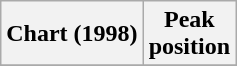<table class="wikitable sortable plainrowheaders" style="text-align:center">
<tr>
<th scope="col">Chart (1998)</th>
<th scope="col">Peak<br>position</th>
</tr>
<tr>
</tr>
</table>
